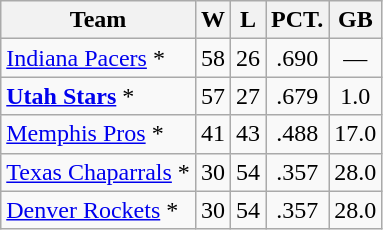<table class="wikitable" style="text-align:center;">
<tr>
<th>Team</th>
<th>W</th>
<th>L</th>
<th>PCT.</th>
<th>GB</th>
</tr>
<tr>
<td align="left"><a href='#'>Indiana Pacers</a> *</td>
<td>58</td>
<td>26</td>
<td>.690</td>
<td>—</td>
</tr>
<tr>
<td align="left"><strong><a href='#'>Utah Stars</a></strong> *</td>
<td>57</td>
<td>27</td>
<td>.679</td>
<td>1.0</td>
</tr>
<tr>
<td align="left"><a href='#'>Memphis Pros</a> *</td>
<td>41</td>
<td>43</td>
<td>.488</td>
<td>17.0</td>
</tr>
<tr>
<td align="left"><a href='#'>Texas Chaparrals</a> *</td>
<td>30</td>
<td>54</td>
<td>.357</td>
<td>28.0</td>
</tr>
<tr>
<td align="left"><a href='#'>Denver Rockets</a> *</td>
<td>30</td>
<td>54</td>
<td>.357</td>
<td>28.0</td>
</tr>
</table>
